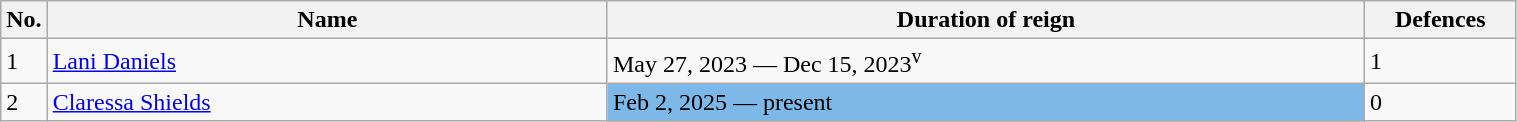<table class="wikitable" width=80%>
<tr>
<th width=3%>No.</th>
<th width=37%>Name</th>
<th width=50%>Duration of reign</th>
<th width=10%>Defences</th>
</tr>
<tr>
<td>1</td>
<td align=left> <a href='#'>Lani Daniels</a></td>
<td>May 27, 2023 — Dec 15, 2023<sup>v</sup></td>
<td>1</td>
</tr>
<tr>
<td>2</td>
<td align=left> <a href='#'>Claressa Shields</a></td>
<td style="background:#7CB9E8;" width=5px>Feb 2, 2025 — present</td>
<td>0</td>
</tr>
</table>
